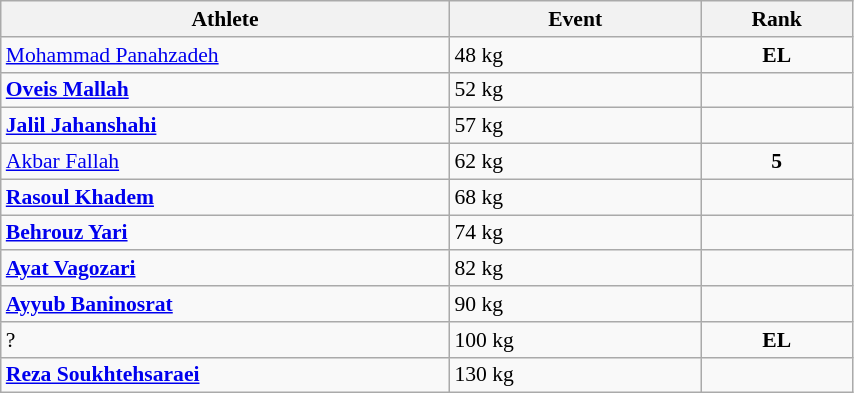<table class="wikitable" width="45%" style="text-align:left; font-size:90%">
<tr>
<th width="13%">Athlete</th>
<th width="8%">Event</th>
<th width="4%">Rank</th>
</tr>
<tr>
<td><a href='#'>Mohammad Panahzadeh</a></td>
<td>48 kg</td>
<td align=center><strong>EL</strong></td>
</tr>
<tr>
<td><strong><a href='#'>Oveis Mallah</a></strong></td>
<td>52 kg</td>
<td align=center></td>
</tr>
<tr>
<td><strong><a href='#'>Jalil Jahanshahi</a></strong></td>
<td>57 kg</td>
<td align=center></td>
</tr>
<tr>
<td><a href='#'>Akbar Fallah</a></td>
<td>62 kg</td>
<td align=center><strong>5</strong></td>
</tr>
<tr>
<td><strong><a href='#'>Rasoul Khadem</a></strong></td>
<td>68 kg</td>
<td align=center></td>
</tr>
<tr>
<td><strong><a href='#'>Behrouz Yari</a></strong></td>
<td>74 kg</td>
<td align=center></td>
</tr>
<tr>
<td><strong><a href='#'>Ayat Vagozari</a></strong></td>
<td>82 kg</td>
<td align=center></td>
</tr>
<tr>
<td><strong><a href='#'>Ayyub Baninosrat</a></strong></td>
<td>90 kg</td>
<td align=center></td>
</tr>
<tr>
<td>?</td>
<td>100 kg</td>
<td align=center><strong>EL</strong></td>
</tr>
<tr>
<td><strong><a href='#'>Reza Soukhtehsaraei</a></strong></td>
<td>130 kg</td>
<td align=center></td>
</tr>
</table>
